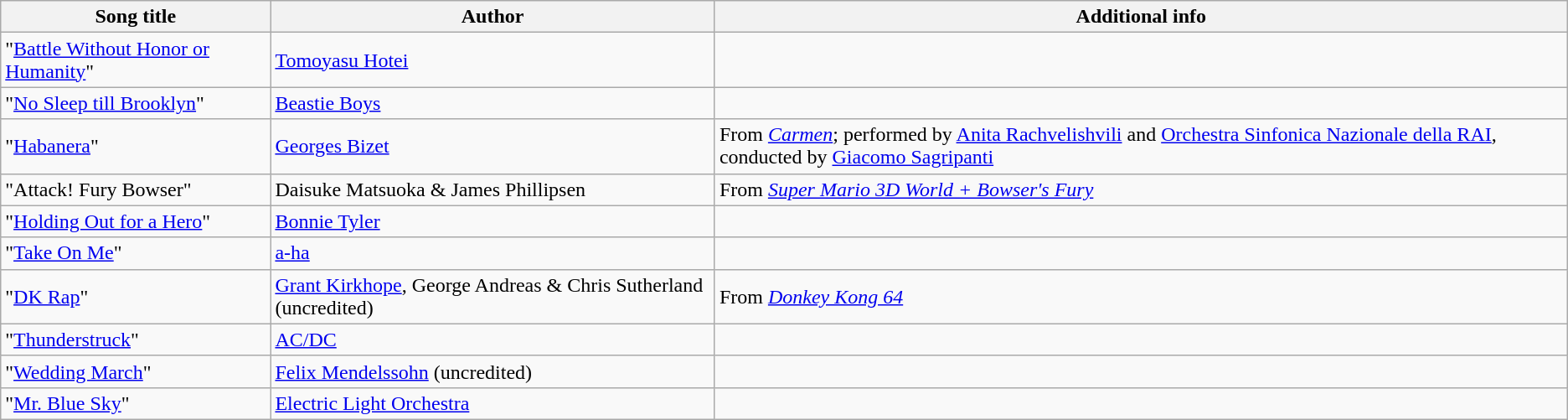<table class="wikitable">
<tr>
<th>Song title</th>
<th>Author</th>
<th>Additional info</th>
</tr>
<tr>
<td>"<a href='#'>Battle Without Honor or Humanity</a>"</td>
<td><a href='#'>Tomoyasu Hotei</a></td>
<td></td>
</tr>
<tr>
<td>"<a href='#'>No Sleep till Brooklyn</a>"</td>
<td><a href='#'>Beastie Boys</a></td>
<td></td>
</tr>
<tr>
<td>"<a href='#'>Habanera</a>"</td>
<td><a href='#'>Georges Bizet</a></td>
<td>From <em><a href='#'>Carmen</a></em>; performed by <a href='#'>Anita Rachvelishvili</a> and <a href='#'>Orchestra Sinfonica Nazionale della RAI</a>, conducted by <a href='#'>Giacomo Sagripanti</a></td>
</tr>
<tr>
<td>"Attack! Fury Bowser"</td>
<td>Daisuke Matsuoka & James Phillipsen</td>
<td>From <em><a href='#'>Super Mario 3D World + Bowser's Fury</a></em></td>
</tr>
<tr>
<td>"<a href='#'>Holding Out for a Hero</a>"</td>
<td><a href='#'>Bonnie Tyler</a></td>
<td></td>
</tr>
<tr>
<td>"<a href='#'>Take On Me</a>"</td>
<td><a href='#'>a-ha</a></td>
<td></td>
</tr>
<tr>
<td>"<a href='#'>DK Rap</a>"</td>
<td><a href='#'>Grant Kirkhope</a>, George Andreas & Chris Sutherland (uncredited)</td>
<td>From <em><a href='#'>Donkey Kong 64</a></em></td>
</tr>
<tr>
<td>"<a href='#'>Thunderstruck</a>"</td>
<td><a href='#'>AC/DC</a></td>
<td></td>
</tr>
<tr>
<td>"<a href='#'>Wedding March</a>"</td>
<td><a href='#'>Felix Mendelssohn</a> (uncredited)</td>
<td></td>
</tr>
<tr>
<td>"<a href='#'>Mr. Blue Sky</a>"</td>
<td><a href='#'>Electric Light Orchestra</a></td>
<td></td>
</tr>
</table>
